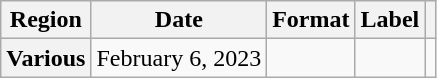<table class="wikitable plainrowheaders" style="text-align:center">
<tr>
<th scope="col">Region</th>
<th scope="col">Date</th>
<th scope="col">Format</th>
<th scope="col">Label</th>
<th scope="col"></th>
</tr>
<tr>
<th scope="row">Various</th>
<td>February 6, 2023</td>
<td></td>
<td></td>
<td></td>
</tr>
</table>
